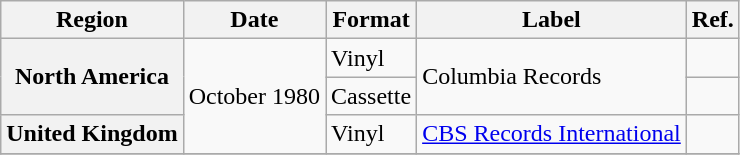<table class="wikitable plainrowheaders">
<tr>
<th scope="col">Region</th>
<th scope="col">Date</th>
<th scope="col">Format</th>
<th scope="col">Label</th>
<th scope="col">Ref.</th>
</tr>
<tr>
<th scope="row" rowspan="2">North America</th>
<td rowspan="3">October 1980</td>
<td>Vinyl</td>
<td rowspan="2">Columbia Records</td>
<td></td>
</tr>
<tr>
<td>Cassette</td>
<td></td>
</tr>
<tr>
<th scope="row">United Kingdom</th>
<td>Vinyl</td>
<td><a href='#'>CBS Records International</a></td>
<td></td>
</tr>
<tr>
</tr>
</table>
